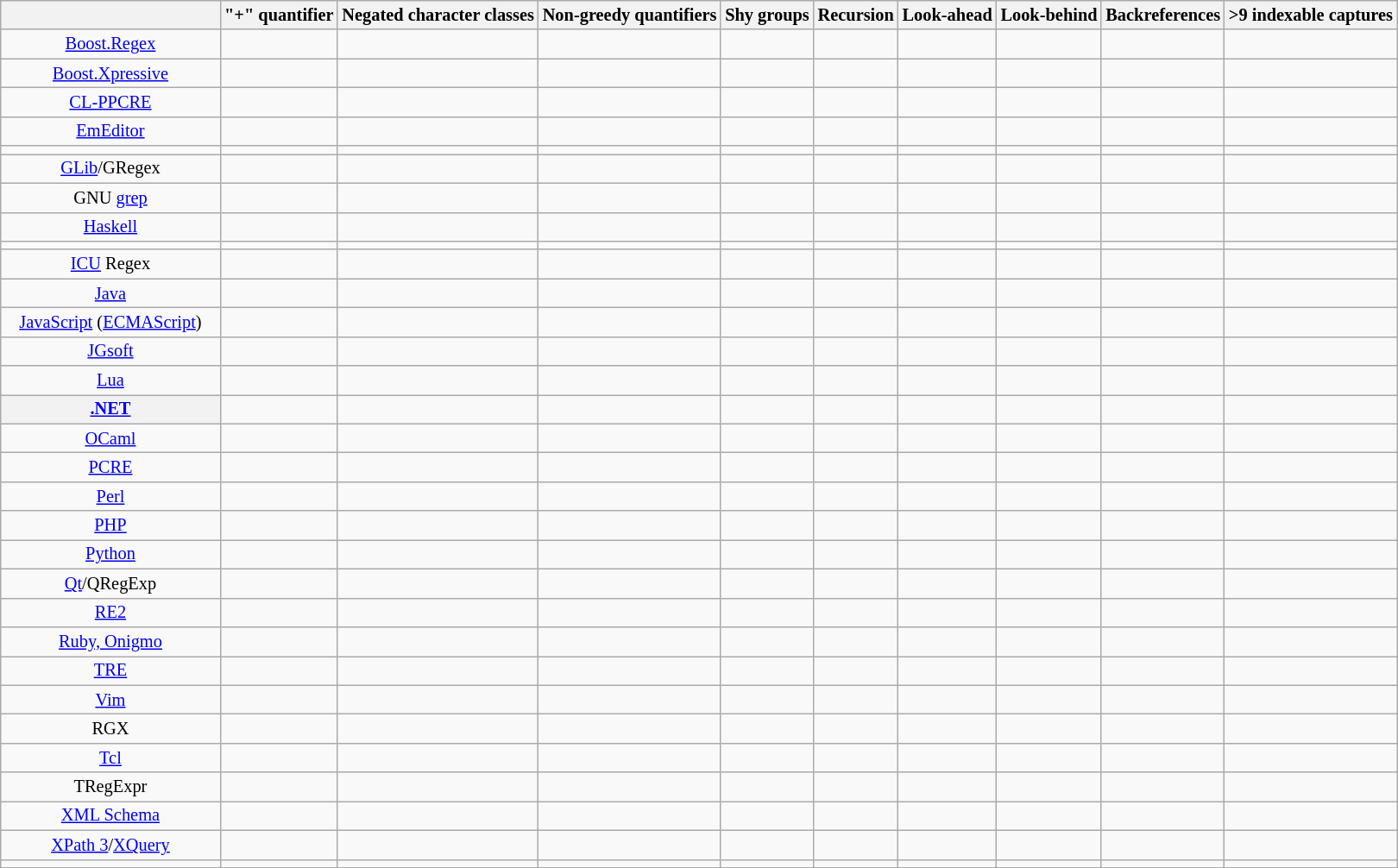<table class="wikitable sortable" style="text-align: center; font-size: 85%; width: auto; table-layout: fixed;">
<tr>
<th style="width: 12em"></th>
<th>"+" quantifier</th>
<th>Negated character classes</th>
<th>Non-greedy quantifiers<br></th>
<th>Shy groups<br></th>
<th>Recursion</th>
<th>Look-ahead</th>
<th>Look-behind</th>
<th>Backreferences<br></th>
<th>>9 indexable captures</th>
</tr>
<tr>
<td><a href='#'>Boost.Regex</a></td>
<td></td>
<td></td>
<td></td>
<td></td>
<td></td>
<td></td>
<td></td>
<td></td>
<td></td>
</tr>
<tr>
<td><a href='#'>Boost.Xpressive</a></td>
<td></td>
<td></td>
<td></td>
<td></td>
<td></td>
<td></td>
<td></td>
<td></td>
<td></td>
</tr>
<tr>
<td><a href='#'>CL-PPCRE</a></td>
<td></td>
<td></td>
<td></td>
<td></td>
<td></td>
<td></td>
<td></td>
<td></td>
<td></td>
</tr>
<tr>
<td><a href='#'>EmEditor</a></td>
<td></td>
<td></td>
<td></td>
<td></td>
<td></td>
<td></td>
<td></td>
<td></td>
<td></td>
</tr>
<tr>
<td></td>
<td></td>
<td></td>
<td></td>
<td></td>
<td></td>
<td></td>
<td></td>
<td></td>
<td></td>
</tr>
<tr>
<td><a href='#'>GLib</a>/GRegex</td>
<td></td>
<td></td>
<td></td>
<td></td>
<td></td>
<td></td>
<td></td>
<td></td>
<td></td>
</tr>
<tr>
<td>GNU <a href='#'>grep</a></td>
<td></td>
<td></td>
<td></td>
<td></td>
<td></td>
<td></td>
<td></td>
<td></td>
<td></td>
</tr>
<tr>
<td><a href='#'>Haskell</a></td>
<td></td>
<td></td>
<td></td>
<td></td>
<td></td>
<td></td>
<td></td>
<td></td>
<td></td>
</tr>
<tr>
<td></td>
<td></td>
<td></td>
<td></td>
<td></td>
<td></td>
<td></td>
<td></td>
<td></td>
<td></td>
</tr>
<tr>
<td><a href='#'>ICU</a> Regex</td>
<td></td>
<td></td>
<td></td>
<td></td>
<td></td>
<td></td>
<td></td>
<td></td>
<td></td>
</tr>
<tr>
<td><a href='#'>Java</a></td>
<td></td>
<td></td>
<td></td>
<td></td>
<td></td>
<td></td>
<td></td>
<td></td>
<td></td>
</tr>
<tr>
<td><a href='#'>JavaScript</a> (<a href='#'>ECMAScript</a>)</td>
<td></td>
<td></td>
<td></td>
<td></td>
<td></td>
<td></td>
<td></td>
<td></td>
<td></td>
</tr>
<tr>
<td><a href='#'>JGsoft</a></td>
<td></td>
<td></td>
<td></td>
<td></td>
<td></td>
<td></td>
<td></td>
<td></td>
<td></td>
</tr>
<tr>
<td><a href='#'>Lua</a></td>
<td></td>
<td></td>
<td></td>
<td></td>
<td></td>
<td></td>
<td></td>
<td></td>
<td></td>
</tr>
<tr>
<th><a href='#'>.NET</a></th>
<td></td>
<td></td>
<td></td>
<td></td>
<td></td>
<td></td>
<td></td>
<td></td>
<td></td>
</tr>
<tr>
<td><a href='#'>OCaml</a></td>
<td></td>
<td></td>
<td></td>
<td></td>
<td></td>
<td></td>
<td></td>
<td></td>
<td></td>
</tr>
<tr>
<td><a href='#'>PCRE</a></td>
<td></td>
<td></td>
<td></td>
<td></td>
<td></td>
<td></td>
<td></td>
<td></td>
<td></td>
</tr>
<tr>
<td><a href='#'>Perl</a></td>
<td></td>
<td></td>
<td></td>
<td></td>
<td></td>
<td></td>
<td></td>
<td></td>
<td></td>
</tr>
<tr>
<td><a href='#'>PHP</a></td>
<td></td>
<td></td>
<td></td>
<td></td>
<td></td>
<td></td>
<td></td>
<td></td>
<td></td>
</tr>
<tr>
<td><a href='#'>Python</a></td>
<td></td>
<td></td>
<td></td>
<td></td>
<td></td>
<td></td>
<td></td>
<td></td>
<td></td>
</tr>
<tr>
<td><a href='#'>Qt</a>/QRegExp</td>
<td></td>
<td></td>
<td></td>
<td></td>
<td></td>
<td></td>
<td></td>
<td></td>
<td></td>
</tr>
<tr>
<td><a href='#'>RE2</a></td>
<td></td>
<td></td>
<td></td>
<td></td>
<td></td>
<td></td>
<td></td>
<td></td>
<td></td>
</tr>
<tr>
<td><a href='#'>Ruby, Onigmo</a></td>
<td></td>
<td></td>
<td></td>
<td></td>
<td></td>
<td></td>
<td></td>
<td></td>
<td></td>
</tr>
<tr>
<td><a href='#'>TRE</a></td>
<td></td>
<td></td>
<td></td>
<td></td>
<td></td>
<td></td>
<td></td>
<td></td>
<td></td>
</tr>
<tr>
<td><a href='#'>Vim</a> </td>
<td></td>
<td></td>
<td></td>
<td></td>
<td></td>
<td></td>
<td></td>
<td></td>
<td></td>
</tr>
<tr>
<td>RGX</td>
<td></td>
<td></td>
<td></td>
<td></td>
<td></td>
<td></td>
<td></td>
<td></td>
<td></td>
</tr>
<tr>
<td><a href='#'>Tcl</a></td>
<td></td>
<td></td>
<td></td>
<td></td>
<td></td>
<td></td>
<td></td>
<td></td>
<td></td>
</tr>
<tr>
<td>TRegExpr</td>
<td></td>
<td></td>
<td></td>
<td></td>
<td></td>
<td></td>
<td></td>
<td></td>
<td></td>
</tr>
<tr>
<td><a href='#'>XML Schema</a></td>
<td></td>
<td></td>
<td></td>
<td></td>
<td></td>
<td></td>
<td></td>
<td></td>
<td></td>
</tr>
<tr>
<td><a href='#'>XPath 3</a>/<a href='#'>XQuery</a></td>
<td></td>
<td></td>
<td></td>
<td></td>
<td></td>
<td></td>
<td></td>
<td></td>
<td></td>
</tr>
<tr>
<td></td>
<td></td>
<td></td>
<td></td>
<td></td>
<td></td>
<td></td>
<td></td>
<td></td>
<td></td>
</tr>
</table>
